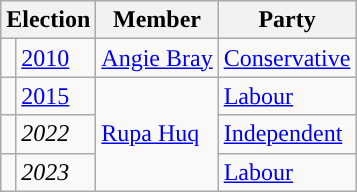<table class="wikitable">
<tr>
<th colspan="2">Election</th>
<th>Member</th>
<th>Party</th>
</tr>
<tr>
<td style="color:inherit;background-color: "></td>
<td><a href='#'>2010</a></td>
<td><a href='#'>Angie Bray</a></td>
<td><a href='#'>Conservative</a></td>
</tr>
<tr>
<td style="color:inherit;background-color: "></td>
<td><a href='#'>2015</a></td>
<td rowspan=3><a href='#'>Rupa Huq</a></td>
<td><a href='#'>Labour</a></td>
</tr>
<tr>
<td style="color:inherit;background-color: "></td>
<td><em>2022</em></td>
<td><a href='#'>Independent</a></td>
</tr>
<tr>
<td style="color:inherit;background-color: "></td>
<td><em>2023</em></td>
<td><a href='#'>Labour</a></td>
</tr>
</table>
